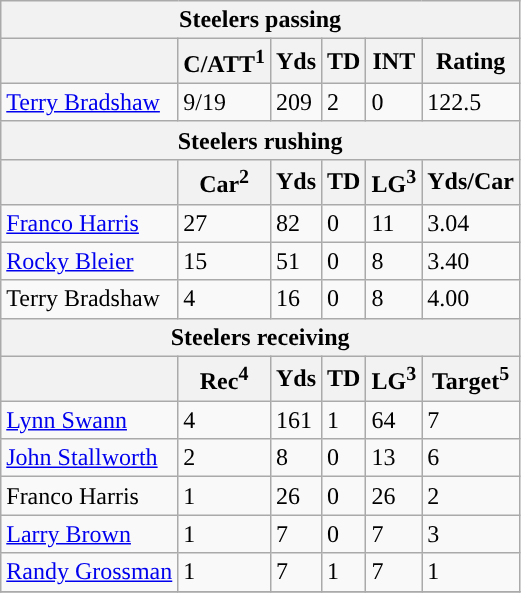<table class="wikitable">
<tr>
<th colspan="6">Steelers passing</th>
</tr>
<tr>
<th></th>
<th>C/ATT<sup>1</sup></th>
<th>Yds</th>
<th>TD</th>
<th>INT</th>
<th>Rating</th>
</tr>
<tr>
<td><a href='#'>Terry Bradshaw</a></td>
<td>9/19</td>
<td>209</td>
<td>2</td>
<td>0</td>
<td>122.5</td>
</tr>
<tr>
<th colspan="6">Steelers rushing</th>
</tr>
<tr>
<th></th>
<th>Car<sup>2</sup></th>
<th>Yds</th>
<th>TD</th>
<th>LG<sup>3</sup></th>
<th>Yds/Car</th>
</tr>
<tr>
<td><a href='#'>Franco Harris</a></td>
<td>27</td>
<td>82</td>
<td>0</td>
<td>11</td>
<td>3.04</td>
</tr>
<tr>
<td><a href='#'>Rocky Bleier</a></td>
<td>15</td>
<td>51</td>
<td>0</td>
<td>8</td>
<td>3.40</td>
</tr>
<tr>
<td>Terry Bradshaw</td>
<td>4</td>
<td>16</td>
<td>0</td>
<td>8</td>
<td>4.00</td>
</tr>
<tr>
<th colspan="6">Steelers receiving</th>
</tr>
<tr>
<th></th>
<th>Rec<sup>4</sup></th>
<th>Yds</th>
<th>TD</th>
<th>LG<sup>3</sup></th>
<th>Target<sup>5</sup></th>
</tr>
<tr>
<td><a href='#'>Lynn Swann</a></td>
<td>4</td>
<td>161</td>
<td>1</td>
<td>64</td>
<td>7</td>
</tr>
<tr>
<td><a href='#'>John Stallworth</a></td>
<td>2</td>
<td>8</td>
<td>0</td>
<td>13</td>
<td>6</td>
</tr>
<tr>
<td>Franco Harris</td>
<td>1</td>
<td>26</td>
<td>0</td>
<td>26</td>
<td>2</td>
</tr>
<tr>
<td><a href='#'>Larry Brown</a></td>
<td>1</td>
<td>7</td>
<td>0</td>
<td>7</td>
<td>3</td>
</tr>
<tr>
<td><a href='#'>Randy Grossman</a></td>
<td>1</td>
<td>7</td>
<td>1</td>
<td>7</td>
<td>1</td>
</tr>
<tr>
</tr>
</table>
